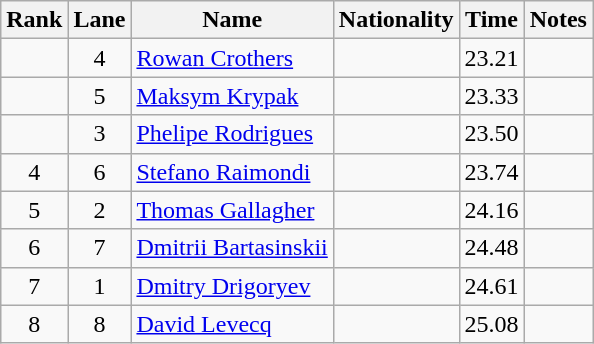<table class="wikitable sortable" style="text-align:center">
<tr>
<th>Rank</th>
<th>Lane</th>
<th>Name</th>
<th>Nationality</th>
<th>Time</th>
<th>Notes</th>
</tr>
<tr>
<td></td>
<td>4</td>
<td align=left><a href='#'>Rowan Crothers</a></td>
<td align=left></td>
<td>23.21</td>
<td></td>
</tr>
<tr>
<td></td>
<td>5</td>
<td align=left><a href='#'>Maksym Krypak</a></td>
<td align=left></td>
<td>23.33</td>
<td></td>
</tr>
<tr>
<td></td>
<td>3</td>
<td align=left><a href='#'>Phelipe Rodrigues</a></td>
<td align=left></td>
<td>23.50</td>
<td></td>
</tr>
<tr>
<td>4</td>
<td>6</td>
<td align=left><a href='#'>Stefano Raimondi</a></td>
<td align=left></td>
<td>23.74</td>
<td></td>
</tr>
<tr>
<td>5</td>
<td>2</td>
<td align=left><a href='#'>Thomas Gallagher</a></td>
<td align=left></td>
<td>24.16</td>
<td></td>
</tr>
<tr>
<td>6</td>
<td>7</td>
<td align=left><a href='#'>Dmitrii Bartasinskii</a></td>
<td align=left></td>
<td>24.48</td>
<td></td>
</tr>
<tr>
<td>7</td>
<td>1</td>
<td align=left><a href='#'>Dmitry Drigoryev</a></td>
<td align=left></td>
<td>24.61</td>
<td></td>
</tr>
<tr>
<td>8</td>
<td>8</td>
<td align=left><a href='#'>David Levecq</a></td>
<td align=left></td>
<td>25.08</td>
<td></td>
</tr>
</table>
